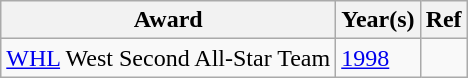<table class="wikitable">
<tr>
<th>Award</th>
<th>Year(s)</th>
<th>Ref</th>
</tr>
<tr>
<td><a href='#'>WHL</a> West Second All-Star Team</td>
<td><a href='#'>1998</a></td>
<td></td>
</tr>
</table>
